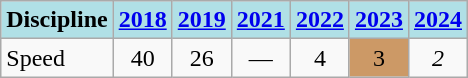<table class="wikitable" style="text-align: center;">
<tr>
<th style="background: #b0e0e6;">Discipline</th>
<th style="background: #b0e0e6;"><a href='#'>2018</a></th>
<th style="background: #b0e0e6;"><a href='#'>2019</a></th>
<th style="background: #b0e0e6;"><a href='#'>2021</a></th>
<th style="background: #b0e0e6;"><a href='#'>2022</a></th>
<th style="background: #b0e0e6;"><a href='#'>2023</a></th>
<th style="background: #b0e0e6;"><a href='#'>2024</a></th>
</tr>
<tr>
<td align="left">Speed</td>
<td>40</td>
<td>26</td>
<td>—</td>
<td>4</td>
<td style="background: #c96;">3</td>
<td><em>2</em></td>
</tr>
</table>
